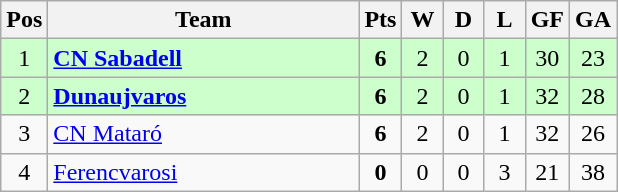<table class="wikitable" style="text-align:center;">
<tr>
<th>Pos</th>
<th width="200">Team</th>
<th width="20">Pts</th>
<th width="20">W</th>
<th width="20">D</th>
<th width="20">L</th>
<th width="20">GF</th>
<th width="20">GA</th>
</tr>
<tr align="center" bgcolor="ccffcc">
<td>1</td>
<td align="left"><strong> <a href='#'>CN Sabadell</a></strong></td>
<td><strong>6</strong></td>
<td>2</td>
<td>0</td>
<td>1</td>
<td>30</td>
<td>23</td>
</tr>
<tr align="center" bgcolor="ccffcc">
<td>2</td>
<td align="left"><strong> <a href='#'>Dunaujvaros</a></strong></td>
<td><strong>6</strong></td>
<td>2</td>
<td>0</td>
<td>1</td>
<td>32</td>
<td>28</td>
</tr>
<tr align="center">
<td>3</td>
<td align="left"> <a href='#'>CN Mataró</a></td>
<td><strong>6</strong></td>
<td>2</td>
<td>0</td>
<td>1</td>
<td>32</td>
<td>26</td>
</tr>
<tr align="center">
<td>4</td>
<td align="left"><strong></strong> <a href='#'>Ferencvarosi</a></td>
<td><strong>0</strong></td>
<td>0</td>
<td>0</td>
<td>3</td>
<td>21</td>
<td>38</td>
</tr>
</table>
